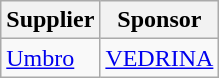<table class="wikitable">
<tr>
<th>Supplier</th>
<th>Sponsor</th>
</tr>
<tr>
<td> <a href='#'>Umbro</a></td>
<td> <a href='#'>VEDRINA</a></td>
</tr>
</table>
